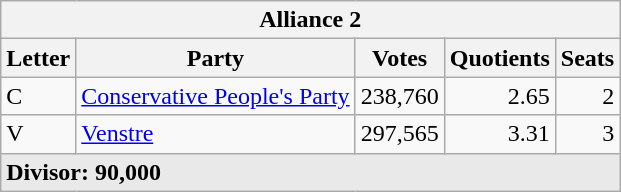<table class="wikitable">
<tr>
<th colspan="5">Alliance 2</th>
</tr>
<tr>
<th>Letter</th>
<th>Party</th>
<th>Votes</th>
<th>Quotients</th>
<th>Seats</th>
</tr>
<tr>
<td style="text-align:left;">C</td>
<td style="text-align:left;"><a href='#'>Conservative People's Party</a></td>
<td style="text-align:right;">238,760</td>
<td style="text-align:right;">2.65</td>
<td style="text-align:right;">2</td>
</tr>
<tr>
<td style="text-align:left;">V</td>
<td style="text-align:left;"><a href='#'>Venstre</a></td>
<td style="text-align:right;">297,565</td>
<td style="text-align:right;">3.31</td>
<td style="text-align:right;">3</td>
</tr>
<tr style="background-color:#E9E9E9">
<td colspan="5" style="text-align:left;"><strong>Divisor: 90,000</strong></td>
</tr>
</table>
